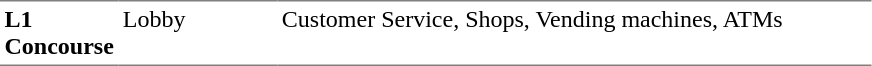<table table border=0 cellspacing=0 cellpadding=3>
<tr>
<td style="border-bottom:solid 1px gray; border-top:solid 1px gray;" valign=top width=50><strong>L1<br>Concourse</strong></td>
<td style="border-bottom:solid 1px gray; border-top:solid 1px gray;" valign=top width=100>Lobby</td>
<td style="border-bottom:solid 1px gray; border-top:solid 1px gray;" valign=top width=390>Customer Service, Shops, Vending machines, ATMs</td>
</tr>
</table>
